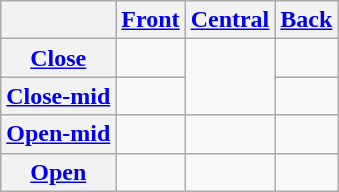<table class="wikitable" style="text-align:center">
<tr>
<th></th>
<th><a href='#'>Front</a></th>
<th><a href='#'>Central</a></th>
<th><a href='#'>Back</a></th>
</tr>
<tr align="center">
<th><a href='#'>Close</a></th>
<td></td>
<td rowspan="2"></td>
<td></td>
</tr>
<tr>
<th><a href='#'>Close-mid</a></th>
<td></td>
<td></td>
</tr>
<tr align="center">
<th><a href='#'>Open-mid</a></th>
<td></td>
<td></td>
<td></td>
</tr>
<tr align="center">
<th><a href='#'>Open</a></th>
<td></td>
<td></td>
<td></td>
</tr>
</table>
